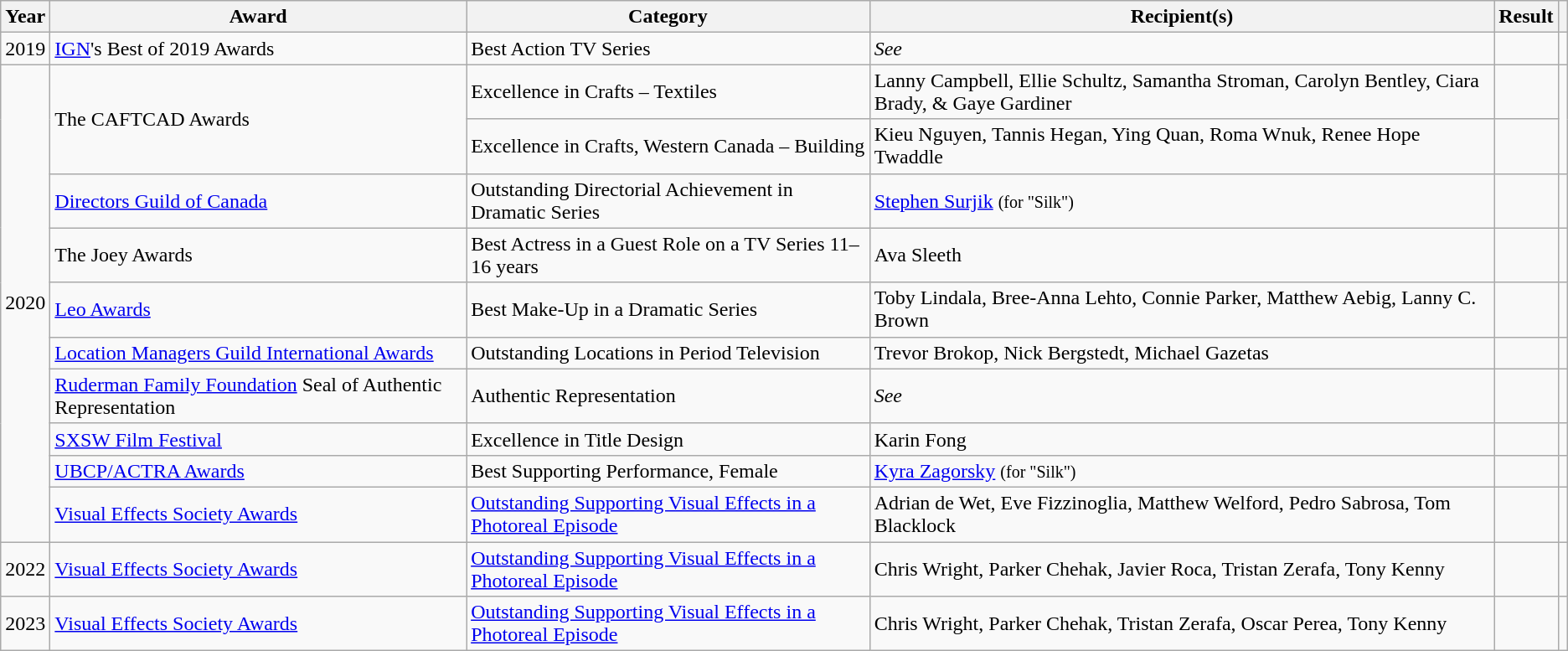<table class="wikitable sortable">
<tr>
<th>Year</th>
<th>Award</th>
<th>Category</th>
<th>Recipient(s)</th>
<th>Result</th>
<th></th>
</tr>
<tr>
<td>2019</td>
<td><a href='#'>IGN</a>'s Best of 2019 Awards</td>
<td>Best Action TV Series</td>
<td><em>See</em></td>
<td></td>
<td align="center"></td>
</tr>
<tr>
<td rowspan="10">2020</td>
<td rowspan="2">The CAFTCAD Awards</td>
<td>Excellence in Crafts – Textiles</td>
<td>Lanny Campbell, Ellie Schultz, Samantha Stroman, Carolyn Bentley, Ciara Brady, & Gaye Gardiner</td>
<td></td>
<td align="center" rowspan="2"></td>
</tr>
<tr>
<td>Excellence in Crafts, Western Canada – Building</td>
<td>Kieu Nguyen, Tannis Hegan, Ying Quan, Roma Wnuk, Renee Hope Twaddle</td>
<td></td>
</tr>
<tr>
<td><a href='#'>Directors Guild of Canada</a></td>
<td>Outstanding Directorial Achievement in Dramatic Series</td>
<td><a href='#'>Stephen Surjik</a> <small>(for "Silk")</small></td>
<td></td>
<td align="center"></td>
</tr>
<tr>
<td>The Joey Awards</td>
<td>Best Actress in a Guest Role on a TV Series 11–16 years</td>
<td>Ava Sleeth</td>
<td></td>
<td align="center"></td>
</tr>
<tr>
<td><a href='#'>Leo Awards</a></td>
<td>Best Make-Up in a Dramatic Series</td>
<td>Toby Lindala, Bree-Anna Lehto, Connie Parker, Matthew Aebig, Lanny C. Brown</td>
<td></td>
<td align="center"></td>
</tr>
<tr>
<td><a href='#'>Location Managers Guild International Awards</a></td>
<td>Outstanding Locations in Period Television</td>
<td>Trevor Brokop, Nick Bergstedt, Michael Gazetas</td>
<td></td>
<td align="center"></td>
</tr>
<tr>
<td><a href='#'>Ruderman Family Foundation</a> Seal of Authentic Representation</td>
<td>Authentic Representation</td>
<td><em>See</em></td>
<td></td>
<td align="center"></td>
</tr>
<tr>
<td><a href='#'>SXSW Film Festival</a></td>
<td>Excellence in Title Design</td>
<td>Karin Fong</td>
<td></td>
<td align="center"></td>
</tr>
<tr>
<td><a href='#'>UBCP/ACTRA Awards</a></td>
<td>Best Supporting Performance, Female</td>
<td><a href='#'>Kyra Zagorsky</a> <small>(for "Silk")</small></td>
<td></td>
<td align="center"></td>
</tr>
<tr>
<td><a href='#'>Visual Effects Society Awards</a></td>
<td><a href='#'>Outstanding Supporting Visual Effects in a Photoreal Episode</a></td>
<td>Adrian de Wet, Eve Fizzinoglia, Matthew Welford, Pedro Sabrosa, Tom Blacklock </td>
<td></td>
<td align="center"></td>
</tr>
<tr>
<td>2022</td>
<td><a href='#'>Visual Effects Society Awards</a></td>
<td><a href='#'>Outstanding Supporting Visual Effects in a Photoreal Episode</a></td>
<td>Chris Wright, Parker Chehak, Javier Roca, Tristan Zerafa, Tony Kenny </td>
<td></td>
<td style="text-align:center;"></td>
</tr>
<tr>
<td>2023</td>
<td><a href='#'>Visual Effects Society Awards</a></td>
<td><a href='#'>Outstanding Supporting Visual Effects in a Photoreal Episode</a></td>
<td>Chris Wright, Parker Chehak, Tristan Zerafa, Oscar Perea, Tony Kenny </td>
<td></td>
<td style="text-align:center;"></td>
</tr>
</table>
